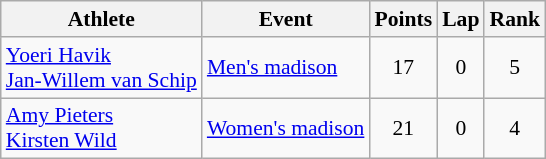<table class=wikitable style=font-size:90%;text-align:center>
<tr>
<th>Athlete</th>
<th>Event</th>
<th>Points</th>
<th>Lap</th>
<th>Rank</th>
</tr>
<tr>
<td align=left><a href='#'>Yoeri Havik</a><br><a href='#'>Jan-Willem van Schip</a></td>
<td align=left><a href='#'>Men's madison</a></td>
<td>17</td>
<td>0</td>
<td>5</td>
</tr>
<tr>
<td align=left><a href='#'>Amy Pieters</a><br><a href='#'>Kirsten Wild</a></td>
<td align=left><a href='#'>Women's madison</a></td>
<td>21</td>
<td>0</td>
<td>4</td>
</tr>
</table>
